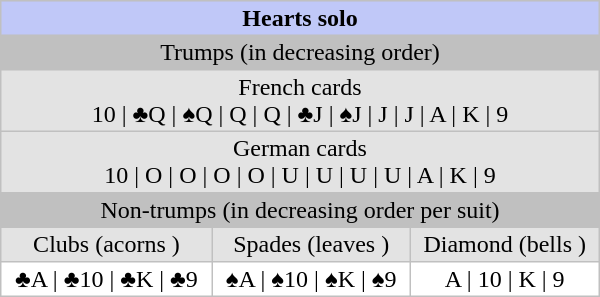<table cellpadding="2" style="float: right; background: #c0c0c0; margin-left: 1em; border-spacing: 1px; width: 400px;">
<tr align="center">
<td style="background: #c0c8f8;" colspan="3"><strong>Hearts solo</strong></td>
</tr>
<tr align="center">
<td colspan="3">Trumps (in decreasing order)</td>
</tr>
<tr align="center">
<td colspan="3" style="background: #e3e3e3;">French cards <br> 10 | ♣Q | ♠Q | Q | Q | ♣J | ♠J | J | J | A | K | 9</td>
</tr>
<tr align="center">
<td colspan="3" style="background: #e3e3e3;">German cards <br> 10 | O | O | O | O | U | U | U | U | A | K | 9</td>
</tr>
<tr align="center">
<td colspan="3">Non-trumps (in decreasing order per suit)</td>
</tr>
<tr align="center">
<td style="background: #e3e3e3;">Clubs (acorns )</td>
<td style="background: #e3e3e3;">Spades (leaves )</td>
<td style="background: #e3e3e3;">Diamond (bells )</td>
</tr>
<tr align="center">
<td style="background: #ffffff;">♣A | ♣10 | ♣K | ♣9</td>
<td style="background: #ffffff;">♠A | ♠10 | ♠K | ♠9</td>
<td style="background: #ffffff;">A | 10 | K | 9</td>
</tr>
</table>
